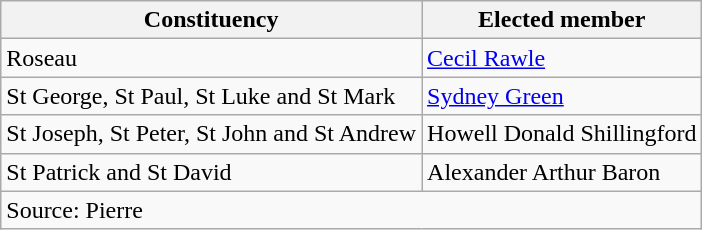<table class=wikitable>
<tr>
<th>Constituency</th>
<th>Elected member</th>
</tr>
<tr>
<td>Roseau</td>
<td><a href='#'>Cecil Rawle</a></td>
</tr>
<tr>
<td>St George, St Paul, St Luke and St Mark</td>
<td><a href='#'>Sydney Green</a></td>
</tr>
<tr>
<td>St Joseph, St Peter, St John and St Andrew</td>
<td>Howell Donald Shillingford</td>
</tr>
<tr>
<td>St Patrick and St David</td>
<td>Alexander Arthur Baron</td>
</tr>
<tr>
<td colspan=2>Source: Pierre</td>
</tr>
</table>
